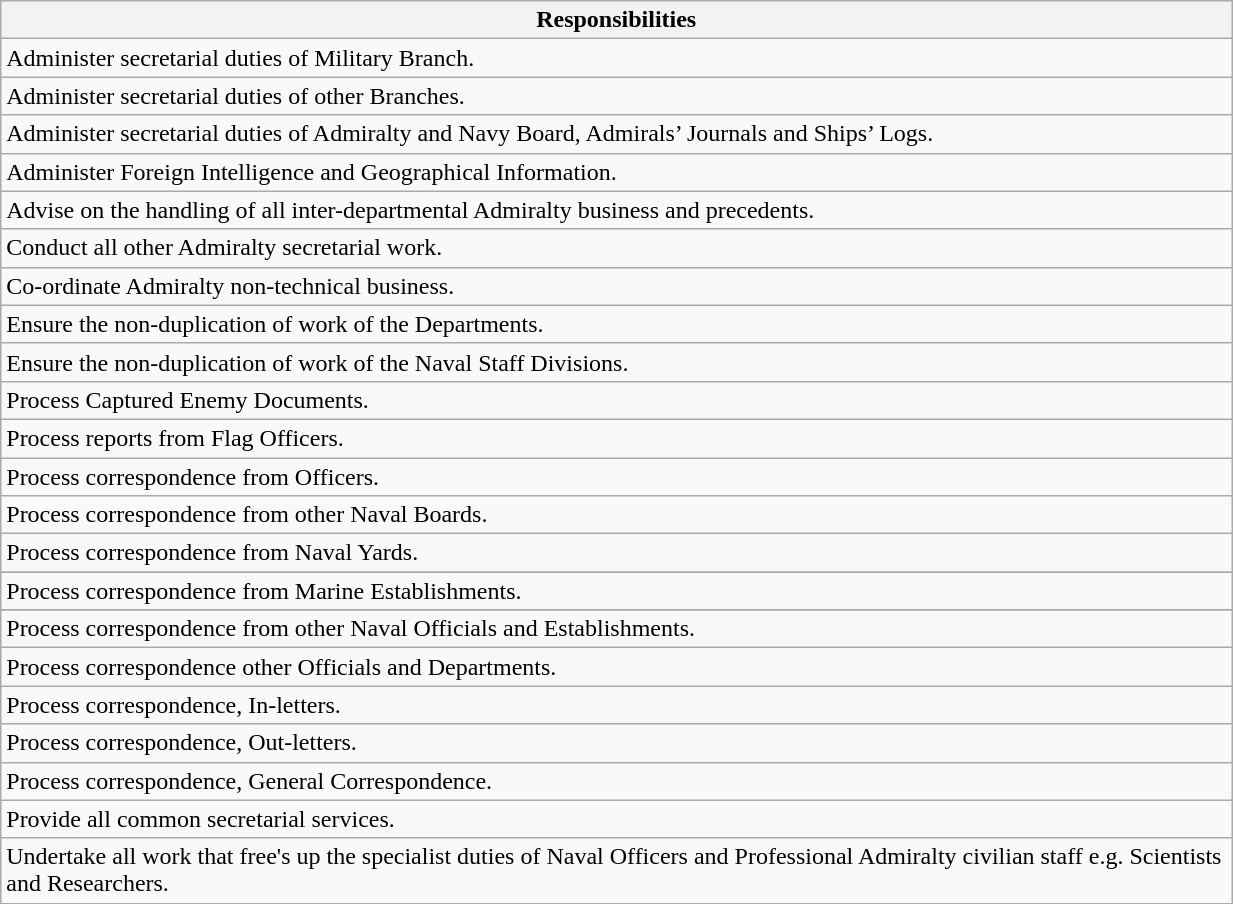<table class="collapsible wikitable collapsed" style="width: 65%">
<tr>
<th>Responsibilities</th>
</tr>
<tr>
<td>Administer secretarial duties of Military Branch.</td>
</tr>
<tr>
<td>Administer secretarial duties of other Branches.</td>
</tr>
<tr>
<td>Administer secretarial duties of Admiralty and Navy Board, Admirals’ Journals and Ships’ Logs.</td>
</tr>
<tr>
<td>Administer Foreign Intelligence and Geographical Information.</td>
</tr>
<tr>
<td>Advise on the handling of all inter-departmental Admiralty business and precedents.</td>
</tr>
<tr>
<td>Conduct all other Admiralty secretarial work.</td>
</tr>
<tr>
<td>Co-ordinate Admiralty non-technical business.</td>
</tr>
<tr>
<td>Ensure the non-duplication of work of the Departments.</td>
</tr>
<tr>
<td>Ensure the non-duplication of work of the Naval Staff Divisions.</td>
</tr>
<tr>
<td>Process Captured Enemy Documents.</td>
</tr>
<tr>
<td>Process reports from Flag Officers.</td>
</tr>
<tr>
<td>Process correspondence from Officers.</td>
</tr>
<tr>
<td>Process correspondence from other Naval Boards.</td>
</tr>
<tr>
<td>Process correspondence from Naval Yards.</td>
</tr>
<tr>
</tr>
<tr>
<td>Process correspondence from Marine Establishments.</td>
</tr>
<tr>
</tr>
<tr>
<td>Process correspondence from other Naval Officials and Establishments.</td>
</tr>
<tr>
<td>Process correspondence other Officials and Departments.</td>
</tr>
<tr>
<td>Process correspondence, In-letters.</td>
</tr>
<tr>
<td>Process correspondence, Out-letters.</td>
</tr>
<tr>
<td>Process correspondence, General Correspondence.</td>
</tr>
<tr>
<td>Provide all common secretarial services.</td>
</tr>
<tr>
<td>Undertake all work that free's up the specialist duties of Naval Officers and Professional Admiralty civilian staff e.g. Scientists and Researchers.</td>
</tr>
</table>
